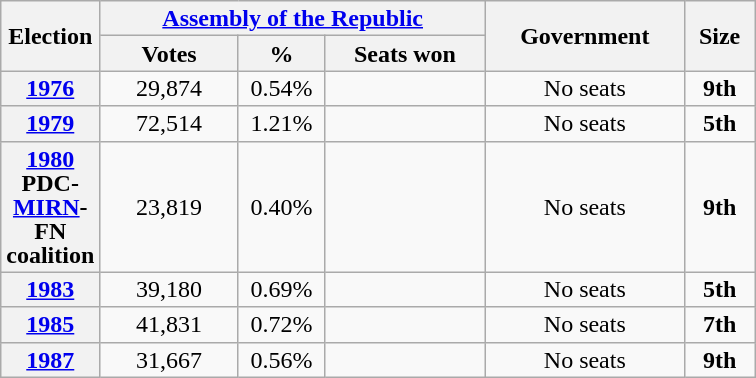<table class="wikitable" style="text-align:center; font-size:100%; line-height:16px;">
<tr>
<th rowspan="2" width="50px">Election</th>
<th colspan="3"><a href='#'>Assembly of the Republic</a></th>
<th rowspan="2" width="125px">Government</th>
<th rowspan="2" width="40px">Size</th>
</tr>
<tr>
<th width="85px">Votes</th>
<th width="50px">%</th>
<th width="100px">Seats won</th>
</tr>
<tr>
<th><a href='#'>1976</a></th>
<td>29,874</td>
<td>0.54%</td>
<td></td>
<td>No seats</td>
<td><strong>9th</strong></td>
</tr>
<tr>
<th><a href='#'>1979</a></th>
<td>72,514</td>
<td>1.21%</td>
<td></td>
<td>No seats</td>
<td><strong>5th</strong></td>
</tr>
<tr>
<th><a href='#'>1980</a><br>PDC-<a href='#'>MIRN</a>-FN coalition</th>
<td>23,819</td>
<td>0.40%</td>
<td></td>
<td>No seats</td>
<td><strong>9th</strong></td>
</tr>
<tr>
<th><a href='#'>1983</a></th>
<td>39,180</td>
<td>0.69%</td>
<td></td>
<td>No seats</td>
<td><strong>5th</strong></td>
</tr>
<tr>
<th><a href='#'>1985</a></th>
<td>41,831</td>
<td>0.72%</td>
<td></td>
<td>No seats</td>
<td><strong>7th</strong></td>
</tr>
<tr>
<th><a href='#'>1987</a></th>
<td>31,667</td>
<td>0.56%</td>
<td></td>
<td>No seats</td>
<td><strong>9th</strong></td>
</tr>
</table>
